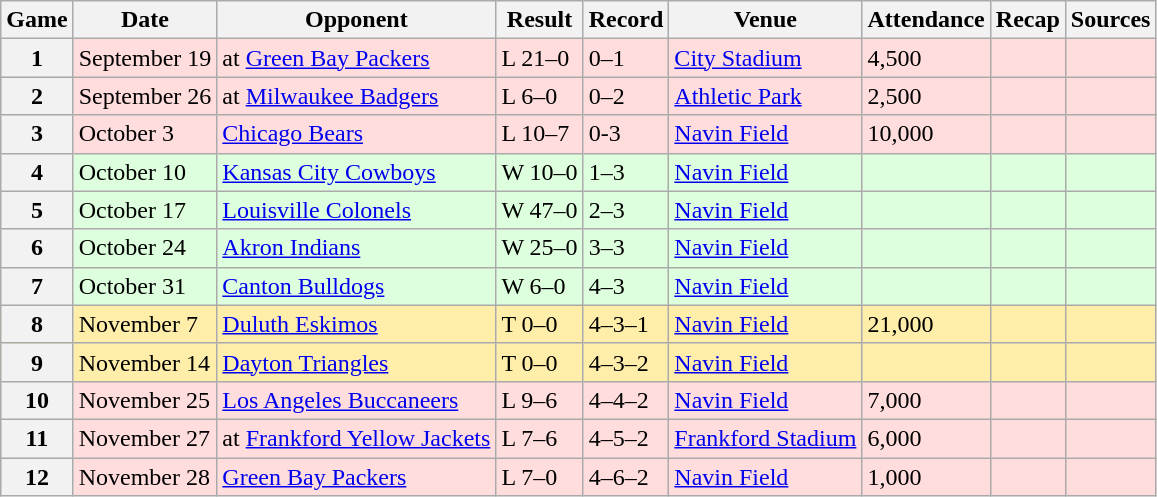<table class="wikitable">
<tr>
<th>Game</th>
<th>Date</th>
<th>Opponent</th>
<th>Result</th>
<th>Record</th>
<th>Venue</th>
<th>Attendance</th>
<th>Recap</th>
<th>Sources</th>
</tr>
<tr style="background: #ffdddd;">
<th>1</th>
<td>September 19</td>
<td>at <a href='#'>Green Bay Packers</a></td>
<td>L 21–0</td>
<td>0–1</td>
<td><a href='#'>City Stadium</a></td>
<td>4,500</td>
<td></td>
<td></td>
</tr>
<tr style="background: #ffdddd;">
<th>2</th>
<td>September 26</td>
<td>at <a href='#'>Milwaukee Badgers</a></td>
<td>L 6–0</td>
<td>0–2</td>
<td><a href='#'>Athletic Park</a></td>
<td>2,500</td>
<td></td>
<td></td>
</tr>
<tr style="background: #ffdddd;">
<th>3</th>
<td>October 3</td>
<td><a href='#'>Chicago Bears</a></td>
<td>L 10–7</td>
<td>0-3</td>
<td><a href='#'>Navin Field</a></td>
<td>10,000</td>
<td></td>
<td></td>
</tr>
<tr style="background: #ddffdd;">
<th>4</th>
<td>October 10</td>
<td><a href='#'>Kansas City Cowboys</a></td>
<td>W 10–0</td>
<td>1–3</td>
<td><a href='#'>Navin Field</a></td>
<td></td>
<td></td>
<td></td>
</tr>
<tr style="background: #ddffdd;">
<th>5</th>
<td>October 17</td>
<td><a href='#'>Louisville Colonels</a></td>
<td>W 47–0</td>
<td>2–3</td>
<td><a href='#'>Navin Field</a></td>
<td></td>
<td></td>
<td></td>
</tr>
<tr style="background: #ddffdd;">
<th>6</th>
<td>October 24</td>
<td><a href='#'>Akron Indians</a></td>
<td>W 25–0</td>
<td>3–3</td>
<td><a href='#'>Navin Field</a></td>
<td></td>
<td></td>
<td></td>
</tr>
<tr style="background: #ddffdd;">
<th>7</th>
<td>October 31</td>
<td><a href='#'>Canton Bulldogs</a></td>
<td>W 6–0</td>
<td>4–3</td>
<td><a href='#'>Navin Field</a></td>
<td></td>
<td></td>
<td></td>
</tr>
<tr style="background: #ffeeaa;">
<th>8</th>
<td>November 7</td>
<td><a href='#'>Duluth Eskimos</a></td>
<td>T 0–0</td>
<td>4–3–1</td>
<td><a href='#'>Navin Field</a></td>
<td>21,000</td>
<td></td>
<td></td>
</tr>
<tr style="background: #ffeeaa;">
<th>9</th>
<td>November 14</td>
<td><a href='#'>Dayton Triangles</a></td>
<td>T 0–0</td>
<td>4–3–2</td>
<td><a href='#'>Navin Field</a></td>
<td></td>
<td></td>
<td></td>
</tr>
<tr style="background: #ffdddd;">
<th>10</th>
<td>November 25</td>
<td><a href='#'>Los Angeles Buccaneers</a></td>
<td>L 9–6</td>
<td>4–4–2</td>
<td><a href='#'>Navin Field</a></td>
<td>7,000</td>
<td></td>
<td></td>
</tr>
<tr style="background: #ffdddd;">
<th>11</th>
<td>November 27</td>
<td>at <a href='#'>Frankford Yellow Jackets</a></td>
<td>L 7–6</td>
<td>4–5–2</td>
<td><a href='#'>Frankford Stadium</a></td>
<td>6,000</td>
<td></td>
<td></td>
</tr>
<tr style="background: #ffdddd;">
<th>12</th>
<td>November 28</td>
<td><a href='#'>Green Bay Packers</a></td>
<td>L 7–0</td>
<td>4–6–2</td>
<td><a href='#'>Navin Field</a></td>
<td>1,000</td>
<td></td>
<td></td>
</tr>
</table>
